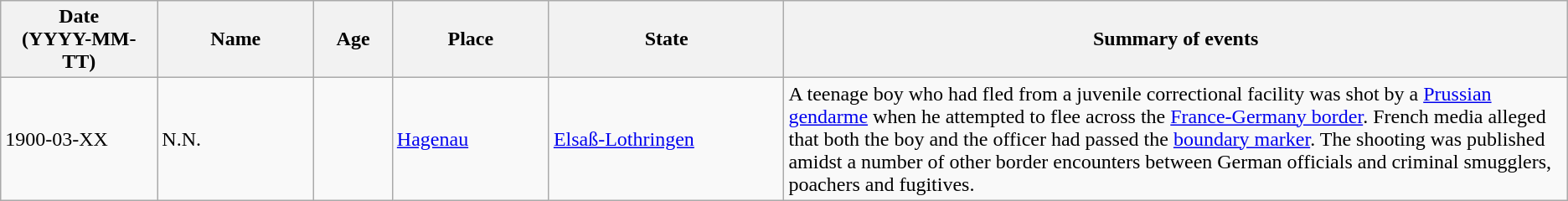<table class="wikitable sortable static-row-numbers static-row-header-text">
<tr>
<th style="width:10%;">Date<br>(YYYY-MM-TT)</th>
<th style="width:10%;">Name</th>
<th style="width:5%;">Age</th>
<th style="width:10%;">Place</th>
<th style="width:15%;">State</th>
<th style="width:50%;">Summary of events</th>
</tr>
<tr>
<td>1900-03-XX</td>
<td>N.N.</td>
<td></td>
<td><a href='#'>Hagenau</a></td>
<td><a href='#'>Elsaß-Lothringen</a></td>
<td>A teenage boy who had fled from a juvenile correctional facility was shot by a <a href='#'>Prussian</a> <a href='#'>gendarme</a> when he attempted to flee across the <a href='#'>France-Germany border</a>. French media alleged that both the boy and the officer had passed the <a href='#'>boundary marker</a>. The shooting was published amidst a number of other border encounters between German officials and criminal smugglers, poachers and fugitives.</td>
</tr>
</table>
